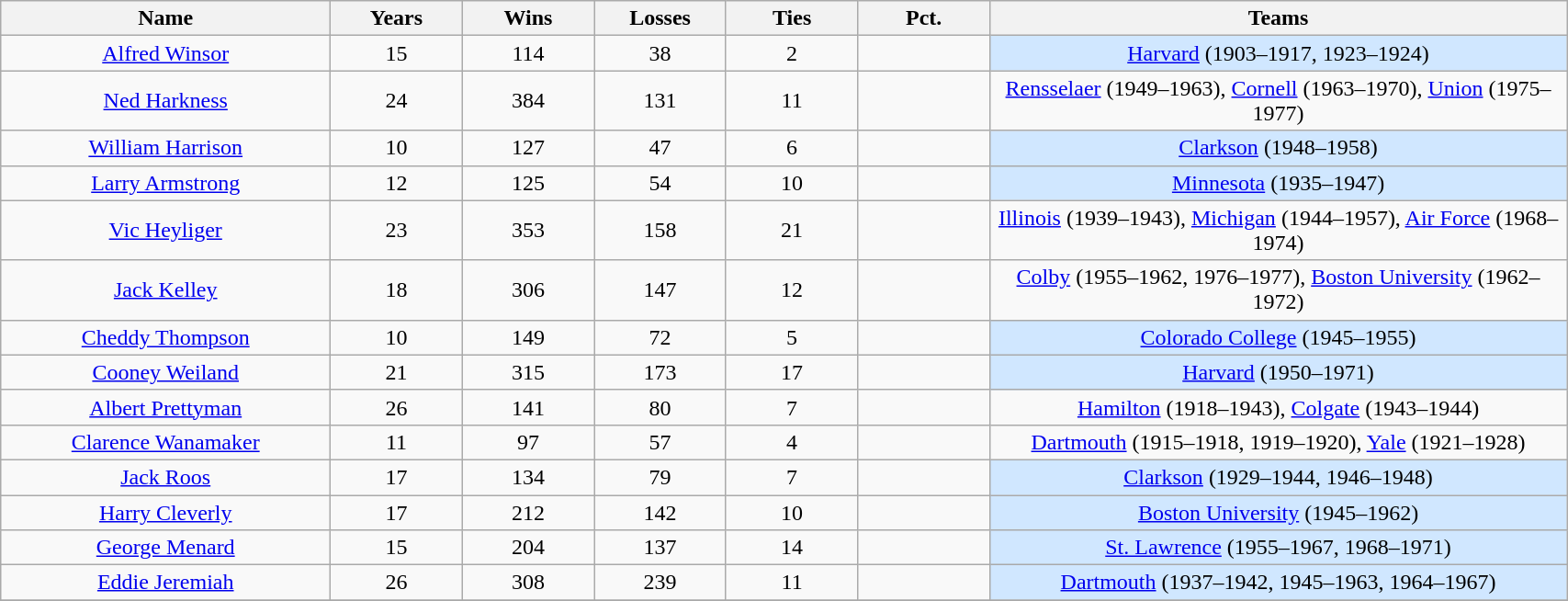<table class="wikitable sortable" style="text-align:center" width =90%>
<tr>
<th bgcolor="#DDDDFF" width="20%">Name</th>
<th bgcolor="#DDDDFF" width="8%">Years</th>
<th bgcolor="#DDDDFF" width="8%">Wins</th>
<th bgcolor="#DDDDFF" width="8%">Losses</th>
<th bgcolor="#DDDDFF" width="8%">Ties</th>
<th bgcolor="#DDDDFF" width="8%">Pct.</th>
<th bgcolor="#DDDDFF" width="35%">Teams</th>
</tr>
<tr>
<td><a href='#'>Alfred Winsor</a></td>
<td>15</td>
<td>114</td>
<td>38</td>
<td>2</td>
<td></td>
<td bgcolor=D0E7FF><a href='#'>Harvard</a> (1903–1917, 1923–1924)</td>
</tr>
<tr>
<td><a href='#'>Ned Harkness</a></td>
<td>24</td>
<td>384</td>
<td>131</td>
<td>11</td>
<td></td>
<td><a href='#'>Rensselaer</a> (1949–1963), <a href='#'>Cornell</a> (1963–1970), <a href='#'>Union</a> (1975–1977)</td>
</tr>
<tr>
<td><a href='#'>William Harrison</a></td>
<td>10</td>
<td>127</td>
<td>47</td>
<td>6</td>
<td></td>
<td bgcolor=D0E7FF><a href='#'>Clarkson</a> (1948–1958)</td>
</tr>
<tr>
<td><a href='#'>Larry Armstrong</a></td>
<td>12</td>
<td>125</td>
<td>54</td>
<td>10</td>
<td></td>
<td bgcolor=D0E7FF><a href='#'>Minnesota</a> (1935–1947)</td>
</tr>
<tr>
<td><a href='#'>Vic Heyliger</a></td>
<td>23</td>
<td>353</td>
<td>158</td>
<td>21</td>
<td></td>
<td><a href='#'>Illinois</a> (1939–1943), <a href='#'>Michigan</a> (1944–1957), <a href='#'>Air Force</a> (1968–1974)</td>
</tr>
<tr>
<td><a href='#'>Jack Kelley</a></td>
<td>18</td>
<td>306</td>
<td>147</td>
<td>12</td>
<td></td>
<td><a href='#'>Colby</a> (1955–1962, 1976–1977), <a href='#'>Boston University</a> (1962–1972)</td>
</tr>
<tr>
<td><a href='#'>Cheddy Thompson</a></td>
<td>10</td>
<td>149</td>
<td>72</td>
<td>5</td>
<td></td>
<td bgcolor=D0E7FF><a href='#'>Colorado College</a> (1945–1955)</td>
</tr>
<tr>
<td><a href='#'>Cooney Weiland</a></td>
<td>21</td>
<td>315</td>
<td>173</td>
<td>17</td>
<td></td>
<td bgcolor=D0E7FF><a href='#'>Harvard</a> (1950–1971)</td>
</tr>
<tr>
<td><a href='#'>Albert Prettyman</a></td>
<td>26</td>
<td>141</td>
<td>80</td>
<td>7</td>
<td></td>
<td><a href='#'>Hamilton</a> (1918–1943), <a href='#'>Colgate</a> (1943–1944)</td>
</tr>
<tr>
<td><a href='#'>Clarence Wanamaker</a></td>
<td>11</td>
<td>97</td>
<td>57</td>
<td>4</td>
<td></td>
<td><a href='#'>Dartmouth</a> (1915–1918, 1919–1920), <a href='#'>Yale</a> (1921–1928)</td>
</tr>
<tr>
<td><a href='#'>Jack Roos</a></td>
<td>17</td>
<td>134</td>
<td>79</td>
<td>7</td>
<td></td>
<td bgcolor=D0E7FF><a href='#'>Clarkson</a> (1929–1944, 1946–1948)</td>
</tr>
<tr>
<td><a href='#'>Harry Cleverly</a></td>
<td>17</td>
<td>212</td>
<td>142</td>
<td>10</td>
<td></td>
<td bgcolor=D0E7FF><a href='#'>Boston University</a> (1945–1962)</td>
</tr>
<tr>
<td><a href='#'>George Menard</a></td>
<td>15</td>
<td>204</td>
<td>137</td>
<td>14</td>
<td></td>
<td bgcolor=D0E7FF><a href='#'>St. Lawrence</a> (1955–1967, 1968–1971)</td>
</tr>
<tr>
<td><a href='#'>Eddie Jeremiah</a></td>
<td>26</td>
<td>308</td>
<td>239</td>
<td>11</td>
<td></td>
<td bgcolor=D0E7FF><a href='#'>Dartmouth</a> (1937–1942, 1945–1963, 1964–1967)</td>
</tr>
<tr>
</tr>
</table>
